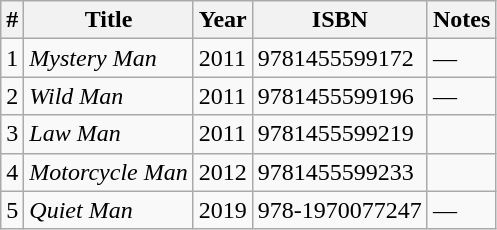<table class="wikitable">
<tr>
<th>#</th>
<th>Title</th>
<th>Year</th>
<th>ISBN</th>
<th>Notes</th>
</tr>
<tr>
<td>1</td>
<td><em>Mystery Man</em></td>
<td>2011</td>
<td>9781455599172</td>
<td>—</td>
</tr>
<tr>
<td>2</td>
<td><em>Wild Man</em></td>
<td>2011</td>
<td>9781455599196</td>
<td>—</td>
</tr>
<tr>
<td>3</td>
<td><em>Law Man</em></td>
<td>2011</td>
<td>9781455599219</td>
<td></td>
</tr>
<tr>
<td>4</td>
<td><em>Motorcycle Man</em></td>
<td>2012</td>
<td>9781455599233</td>
<td></td>
</tr>
<tr>
<td>5</td>
<td><em>Quiet Man</em></td>
<td>2019</td>
<td>978-1970077247</td>
<td>—</td>
</tr>
</table>
